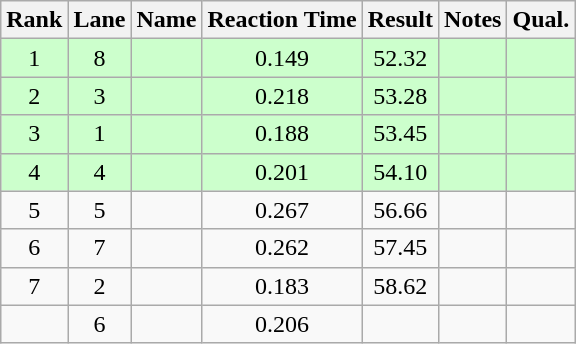<table class="wikitable sortable" style="text-align:center">
<tr>
<th>Rank</th>
<th>Lane</th>
<th>Name</th>
<th>Reaction Time</th>
<th>Result</th>
<th>Notes</th>
<th>Qual.</th>
</tr>
<tr bgcolor=ccffcc>
<td>1</td>
<td>8</td>
<td align="left"></td>
<td>0.149</td>
<td>52.32</td>
<td></td>
<td></td>
</tr>
<tr bgcolor=ccffcc>
<td>2</td>
<td>3</td>
<td align="left"></td>
<td>0.218</td>
<td>53.28</td>
<td></td>
<td></td>
</tr>
<tr bgcolor=ccffcc>
<td>3</td>
<td>1</td>
<td align="left"></td>
<td>0.188</td>
<td>53.45</td>
<td></td>
<td></td>
</tr>
<tr bgcolor=ccffcc>
<td>4</td>
<td>4</td>
<td align="left"></td>
<td>0.201</td>
<td>54.10</td>
<td></td>
<td></td>
</tr>
<tr>
<td>5</td>
<td>5</td>
<td align="left"></td>
<td>0.267</td>
<td>56.66</td>
<td></td>
<td></td>
</tr>
<tr>
<td>6</td>
<td>7</td>
<td align="left"></td>
<td>0.262</td>
<td>57.45</td>
<td></td>
<td></td>
</tr>
<tr>
<td>7</td>
<td>2</td>
<td align="left"></td>
<td>0.183</td>
<td>58.62</td>
<td></td>
<td></td>
</tr>
<tr>
<td></td>
<td>6</td>
<td align="left"></td>
<td>0.206</td>
<td></td>
<td></td>
<td></td>
</tr>
</table>
